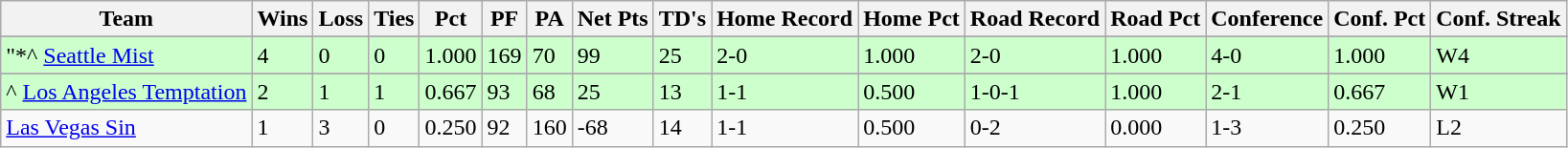<table class="wikitable">
<tr>
<th>Team</th>
<th>Wins</th>
<th>Loss</th>
<th>Ties</th>
<th>Pct</th>
<th>PF</th>
<th>PA</th>
<th>Net Pts</th>
<th>TD's</th>
<th>Home Record</th>
<th>Home Pct</th>
<th>Road Record</th>
<th>Road Pct</th>
<th>Conference</th>
<th>Conf. Pct</th>
<th>Conf. Streak</th>
</tr>
<tr>
</tr>
<tr bgcolor="#ccffcc">
<td>"*^ <a href='#'>Seattle Mist</a></td>
<td>4</td>
<td>0</td>
<td>0</td>
<td>1.000</td>
<td>169</td>
<td>70</td>
<td>99</td>
<td>25</td>
<td>2-0</td>
<td>1.000</td>
<td>2-0</td>
<td>1.000</td>
<td>4-0</td>
<td>1.000</td>
<td>W4</td>
</tr>
<tr>
</tr>
<tr bgcolor="#ccffcc">
<td>^ <a href='#'>Los Angeles Temptation</a></td>
<td>2</td>
<td>1</td>
<td>1</td>
<td>0.667</td>
<td>93</td>
<td>68</td>
<td>25</td>
<td>13</td>
<td>1-1</td>
<td>0.500</td>
<td>1-0-1</td>
<td>1.000</td>
<td>2-1</td>
<td>0.667</td>
<td>W1</td>
</tr>
<tr>
<td><a href='#'>Las Vegas Sin</a></td>
<td>1</td>
<td>3</td>
<td>0</td>
<td>0.250</td>
<td>92</td>
<td>160</td>
<td>-68</td>
<td>14</td>
<td>1-1</td>
<td>0.500</td>
<td>0-2</td>
<td>0.000</td>
<td>1-3</td>
<td>0.250</td>
<td>L2</td>
</tr>
</table>
